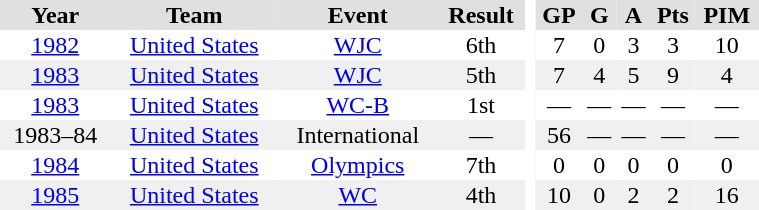<table border="0" cellpadding="1" cellspacing="0" style="text-align:center; width:40%">
<tr ALIGN="centre" bgcolor="#e0e0e0">
<th>Year</th>
<th>Team</th>
<th>Event</th>
<th>Result</th>
<th rowspan="99" bgcolor="#ffffff"> </th>
<th>GP</th>
<th>G</th>
<th>A</th>
<th>Pts</th>
<th>PIM</th>
</tr>
<tr>
<td><a href='#'>1982</a></td>
<td><a href='#'>United States</a></td>
<td><a href='#'>WJC</a></td>
<td>6th</td>
<td>7</td>
<td>0</td>
<td>3</td>
<td>3</td>
<td>10</td>
</tr>
<tr bgcolor="f0f0f0">
<td><a href='#'>1983</a></td>
<td><a href='#'>United States</a></td>
<td><a href='#'>WJC</a></td>
<td>5th</td>
<td>7</td>
<td>4</td>
<td>5</td>
<td>9</td>
<td>4</td>
</tr>
<tr>
<td><a href='#'>1983</a></td>
<td><a href='#'>United States</a></td>
<td><a href='#'>WC-B</a></td>
<td>1st</td>
<td>—</td>
<td>—</td>
<td>—</td>
<td>—</td>
<td>—</td>
</tr>
<tr bgcolor="f0f0f0">
<td>1983–84</td>
<td><a href='#'>United States</a></td>
<td>International</td>
<td>—</td>
<td>56</td>
<td>—</td>
<td>—</td>
<td>—</td>
<td>—</td>
</tr>
<tr>
<td><a href='#'>1984</a></td>
<td><a href='#'>United States</a></td>
<td><a href='#'>Olympics</a></td>
<td>7th</td>
<td>0</td>
<td>0</td>
<td>0</td>
<td>0</td>
<td>0</td>
</tr>
<tr bgcolor="f0f0f0">
<td><a href='#'>1985</a></td>
<td><a href='#'>United States</a></td>
<td><a href='#'>WC</a></td>
<td>4th</td>
<td>10</td>
<td>0</td>
<td>2</td>
<td>2</td>
<td>16</td>
</tr>
</table>
